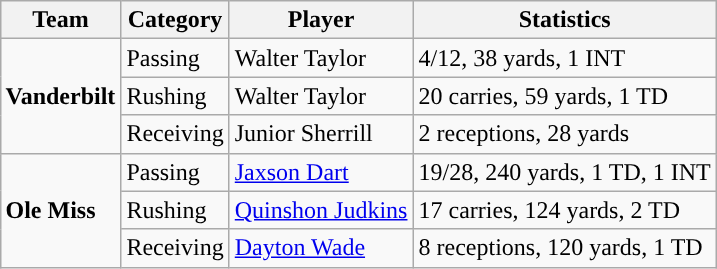<table class="wikitable" style="float: right;">
<tr>
<th>Team</th>
<th>Category</th>
<th>Player</th>
<th>Statistics</th>
</tr>
<tr>
<td rowspan=3><strong>Vanderbilt</strong></td>
<td>Passing</td>
<td>Walter Taylor</td>
<td>4/12, 38 yards, 1 INT</td>
</tr>
<tr>
<td>Rushing</td>
<td>Walter Taylor</td>
<td>20 carries, 59 yards, 1 TD</td>
</tr>
<tr>
<td>Receiving</td>
<td>Junior Sherrill</td>
<td>2 receptions, 28 yards</td>
</tr>
<tr>
<td rowspan=3><strong>Ole Miss</strong></td>
<td>Passing</td>
<td><a href='#'>Jaxson Dart</a></td>
<td>19/28, 240 yards, 1 TD, 1 INT</td>
</tr>
<tr>
<td>Rushing</td>
<td><a href='#'>Quinshon Judkins</a></td>
<td>17 carries, 124 yards, 2 TD</td>
</tr>
<tr>
<td>Receiving</td>
<td><a href='#'>Dayton Wade</a></td>
<td>8 receptions, 120 yards, 1 TD</td>
</tr>
</table>
